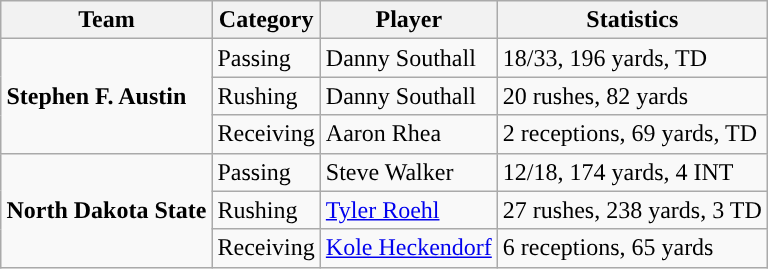<table class="wikitable" style="float: right;">
<tr>
<th>Team</th>
<th>Category</th>
<th>Player</th>
<th>Statistics</th>
</tr>
<tr>
<td rowspan=3><strong>Stephen F. Austin</strong></td>
<td>Passing</td>
<td>Danny Southall</td>
<td>18/33, 196 yards, TD</td>
</tr>
<tr>
<td>Rushing</td>
<td>Danny Southall</td>
<td>20 rushes, 82 yards</td>
</tr>
<tr>
<td>Receiving</td>
<td>Aaron Rhea</td>
<td>2 receptions, 69 yards, TD</td>
</tr>
<tr>
<td rowspan=3><strong>North Dakota State</strong></td>
<td>Passing</td>
<td>Steve Walker</td>
<td>12/18, 174 yards, 4 INT</td>
</tr>
<tr>
<td>Rushing</td>
<td><a href='#'>Tyler Roehl</a></td>
<td>27 rushes, 238 yards, 3 TD</td>
</tr>
<tr>
<td>Receiving</td>
<td><a href='#'>Kole Heckendorf</a></td>
<td>6 receptions, 65 yards</td>
</tr>
</table>
